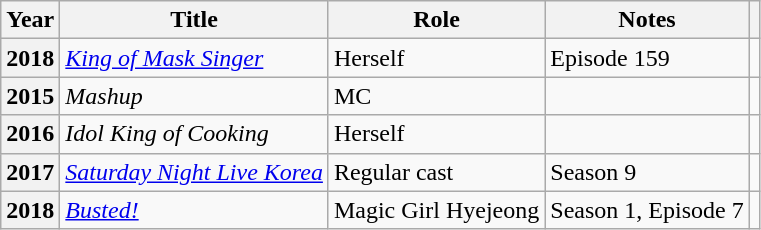<table class="wikitable plainrowheaders sortable">
<tr>
<th scope="col">Year</th>
<th scope="col">Title</th>
<th scope="col">Role</th>
<th scope="col">Notes</th>
<th scope="col" class="unsortable"></th>
</tr>
<tr>
<th scope="row">2018</th>
<td><em><a href='#'>King of Mask Singer</a></em></td>
<td>Herself</td>
<td>Episode 159</td>
<td style="text-align:center"></td>
</tr>
<tr>
<th scope="row">2015</th>
<td><em>Mashup</em></td>
<td>MC</td>
<td></td>
<td style="text-align:center"></td>
</tr>
<tr>
<th scope="row">2016</th>
<td><em>Idol King of Cooking</em></td>
<td>Herself</td>
<td></td>
<td style="text-align:center"></td>
</tr>
<tr>
<th scope="row">2017</th>
<td><em><a href='#'>Saturday Night Live Korea</a></em></td>
<td>Regular cast</td>
<td>Season 9</td>
<td style="text-align:center"></td>
</tr>
<tr>
<th scope="row">2018</th>
<td><em><a href='#'>Busted!</a></em></td>
<td>Magic Girl Hyejeong</td>
<td>Season 1, Episode 7</td>
<td style="text-align:center"></td>
</tr>
</table>
